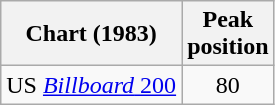<table class="wikitable">
<tr>
<th align="left">Chart (1983)</th>
<th align="left">Peak<br>position</th>
</tr>
<tr>
<td align="left">US <a href='#'><em>Billboard</em> 200</a></td>
<td style="text-align:center;">80</td>
</tr>
</table>
